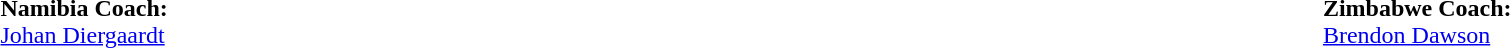<table width="100%">
<tr>
<td valign="top" width="50%"><br><table style="font-size: 100%" cellspacing="0" cellpadding="0">
<tr>
<td colspan=3><strong>Namibia Coach:</strong></td>
</tr>
<tr>
<td colspan="4"> <a href='#'>Johan Diergaardt</a></td>
</tr>
</table>
</td>
<td valign="top" width="50%"><br><table style="font-size: 100%" cellspacing="0" cellpadding="0" align="center">
<tr>
<td colspan=3><strong>Zimbabwe Coach:</strong></td>
</tr>
<tr>
<td colspan="4"> <a href='#'>Brendon Dawson</a></td>
</tr>
</table>
</td>
</tr>
</table>
